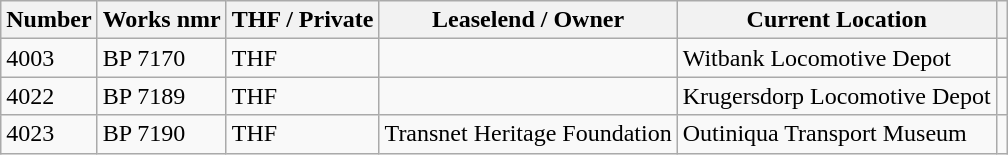<table class="wikitable">
<tr t>
<th>Number</th>
<th>Works nmr</th>
<th>THF / Private</th>
<th>Leaselend / Owner</th>
<th>Current Location</th>
<th></th>
</tr>
<tr>
<td>4003</td>
<td>BP 7170</td>
<td>THF</td>
<td></td>
<td>Witbank Locomotive Depot</td>
<td></td>
</tr>
<tr>
<td>4022</td>
<td>BP 7189</td>
<td>THF</td>
<td></td>
<td>Krugersdorp Locomotive Depot</td>
<td></td>
</tr>
<tr>
<td>4023</td>
<td>BP 7190</td>
<td>THF</td>
<td>Transnet Heritage Foundation</td>
<td>Outiniqua Transport Museum</td>
<td></td>
</tr>
</table>
